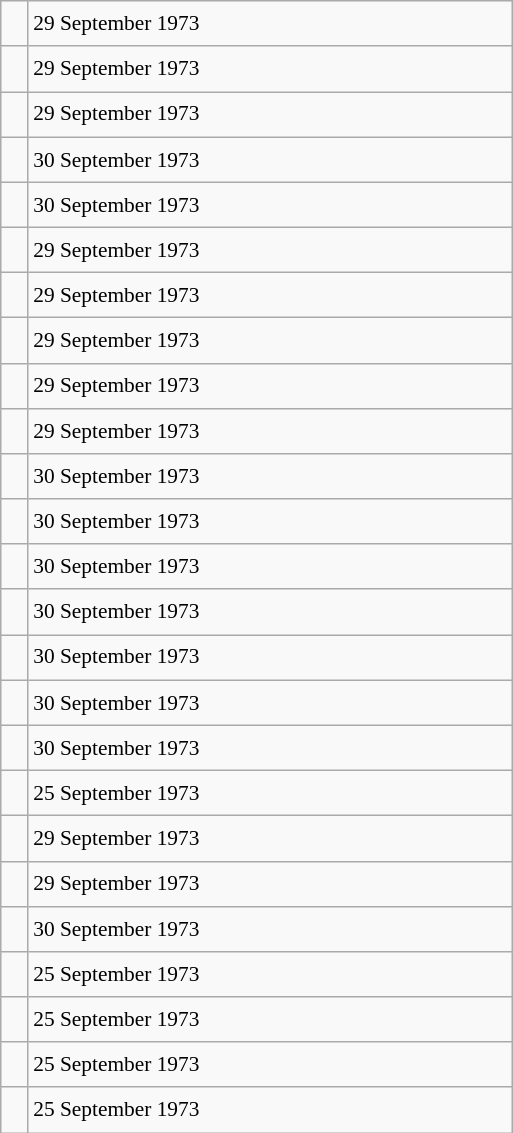<table class="wikitable" style="font-size: 89%; float: left; width: 24em; margin-right: 1em; line-height: 1.65em">
<tr>
<td></td>
<td>29 September 1973</td>
</tr>
<tr>
<td></td>
<td>29 September 1973</td>
</tr>
<tr>
<td></td>
<td>29 September 1973</td>
</tr>
<tr>
<td></td>
<td>30 September 1973</td>
</tr>
<tr>
<td></td>
<td>30 September 1973</td>
</tr>
<tr>
<td></td>
<td>29 September 1973</td>
</tr>
<tr>
<td></td>
<td>29 September 1973</td>
</tr>
<tr>
<td></td>
<td>29 September 1973</td>
</tr>
<tr>
<td></td>
<td>29 September 1973</td>
</tr>
<tr>
<td></td>
<td>29 September 1973</td>
</tr>
<tr>
<td></td>
<td>30 September 1973</td>
</tr>
<tr>
<td></td>
<td>30 September 1973</td>
</tr>
<tr>
<td></td>
<td>30 September 1973</td>
</tr>
<tr>
<td></td>
<td>30 September 1973</td>
</tr>
<tr>
<td></td>
<td>30 September 1973</td>
</tr>
<tr>
<td></td>
<td>30 September 1973</td>
</tr>
<tr>
<td></td>
<td>30 September 1973</td>
</tr>
<tr>
<td></td>
<td>25 September 1973</td>
</tr>
<tr>
<td></td>
<td>29 September 1973</td>
</tr>
<tr>
<td></td>
<td>29 September 1973</td>
</tr>
<tr>
<td></td>
<td>30 September 1973</td>
</tr>
<tr>
<td></td>
<td>25 September 1973</td>
</tr>
<tr>
<td></td>
<td>25 September 1973</td>
</tr>
<tr>
<td></td>
<td>25 September 1973</td>
</tr>
<tr>
<td></td>
<td>25 September 1973</td>
</tr>
</table>
